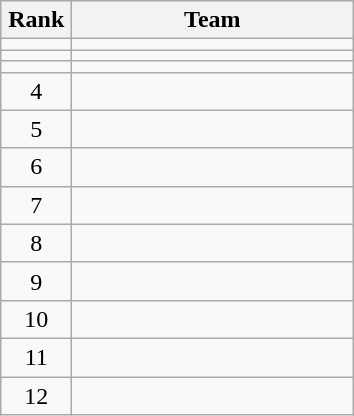<table class="wikitable" style="text-align: center;">
<tr>
<th width=40>Rank</th>
<th width=180>Team</th>
</tr>
<tr align=center>
<td></td>
<td style="text-align:left;"></td>
</tr>
<tr align=center>
<td></td>
<td style="text-align:left;"></td>
</tr>
<tr align=center>
<td></td>
<td style="text-align:left;"></td>
</tr>
<tr align=center>
<td>4</td>
<td style="text-align:left;"></td>
</tr>
<tr align=center>
<td>5</td>
<td style="text-align:left;"></td>
</tr>
<tr align=center>
<td>6</td>
<td style="text-align:left;"></td>
</tr>
<tr align=center>
<td>7</td>
<td style="text-align:left;"></td>
</tr>
<tr align=center>
<td>8</td>
<td style="text-align:left;"></td>
</tr>
<tr align=center>
<td>9</td>
<td style="text-align:left;"></td>
</tr>
<tr align=center>
<td>10</td>
<td style="text-align:left;"></td>
</tr>
<tr align=center>
<td>11</td>
<td style="text-align:left;"></td>
</tr>
<tr align=center>
<td>12</td>
<td style="text-align:left;"></td>
</tr>
</table>
